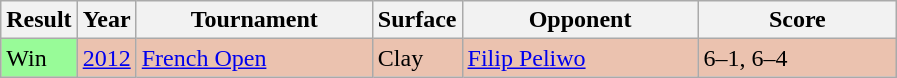<table class="sortable wikitable">
<tr>
<th style="width:40px;">Result</th>
<th style="width:30px;">Year</th>
<th style="width:150px;">Tournament</th>
<th style="width:50px;">Surface</th>
<th style="width:150px;">Opponent</th>
<th style="width:125px;" class="unsortable">Score</th>
</tr>
<tr style="background:#ebc2af;">
<td style="background:#98fb98;">Win</td>
<td><a href='#'>2012</a></td>
<td><a href='#'>French Open</a></td>
<td>Clay</td>
<td> <a href='#'>Filip Peliwo</a></td>
<td>6–1, 6–4</td>
</tr>
</table>
